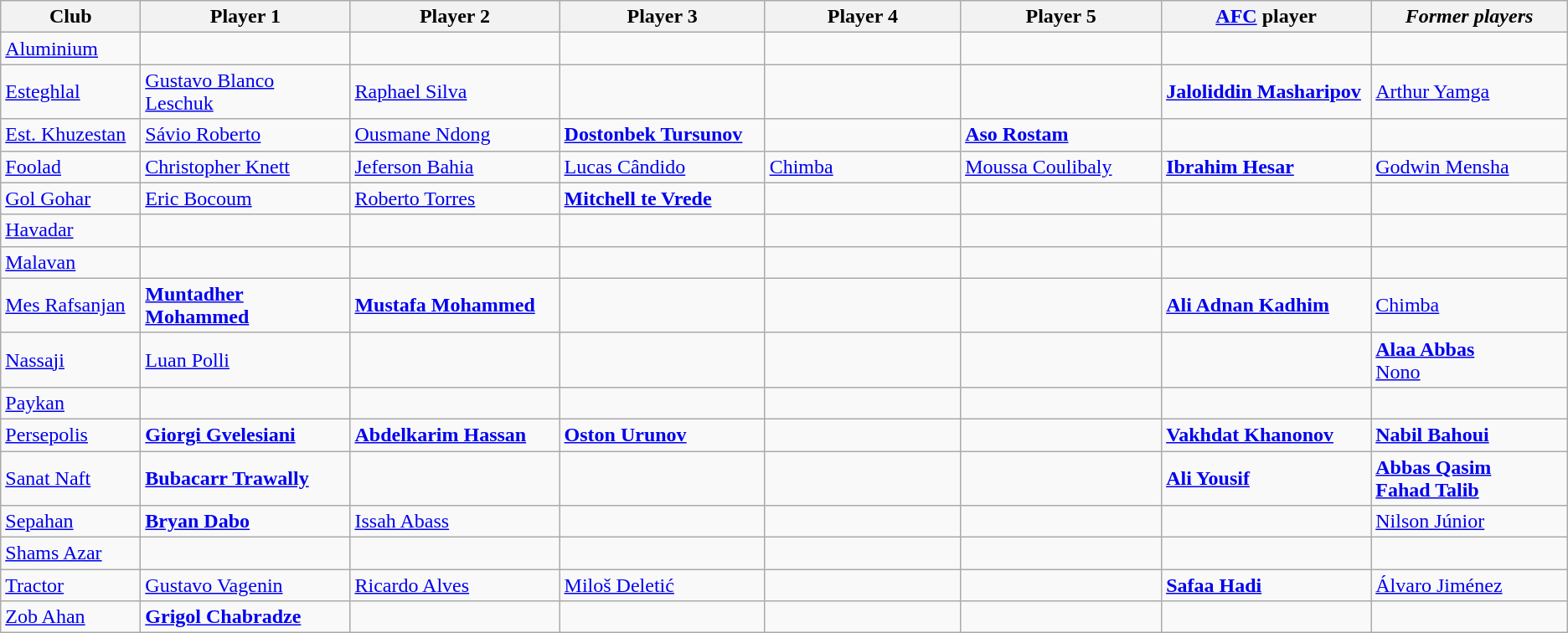<table class="wikitable" style="text-align: left; font-size:100%">
<tr>
<th width="120">Club</th>
<th width="200">Player 1</th>
<th width="200">Player 2</th>
<th width="200">Player 3</th>
<th width="200">Player 4</th>
<th width="200">Player 5</th>
<th width="200"><a href='#'>AFC</a> player</th>
<th width="200"><em>Former players</em></th>
</tr>
<tr>
<td><a href='#'>Aluminium</a></td>
<td></td>
<td></td>
<td></td>
<td></td>
<td></td>
<td></td>
<td></td>
</tr>
<tr>
<td><a href='#'>Esteghlal</a></td>
<td> <a href='#'>Gustavo Blanco Leschuk</a></td>
<td> <a href='#'>Raphael Silva</a></td>
<td></td>
<td></td>
<td></td>
<td> <strong><a href='#'>Jaloliddin Masharipov</a></strong></td>
<td> <a href='#'>Arthur Yamga</a></td>
</tr>
<tr>
<td><a href='#'>Est. Khuzestan</a></td>
<td>  <a href='#'>Sávio Roberto</a></td>
<td>  <a href='#'>Ousmane Ndong</a></td>
<td> <strong><a href='#'>Dostonbek Tursunov</a></strong></td>
<td></td>
<td> <strong><a href='#'>Aso Rostam</a></strong></td>
<td></td>
<td></td>
</tr>
<tr>
<td><a href='#'>Foolad</a></td>
<td> <a href='#'>Christopher Knett</a></td>
<td> <a href='#'>Jeferson Bahia</a></td>
<td> <a href='#'>Lucas Cândido</a></td>
<td> <a href='#'>Chimba</a></td>
<td> <a href='#'>Moussa Coulibaly</a></td>
<td> <strong><a href='#'>Ibrahim Hesar</a></strong></td>
<td> <a href='#'>Godwin Mensha</a></td>
</tr>
<tr>
<td><a href='#'>Gol Gohar</a></td>
<td> <a href='#'>Eric Bocoum</a></td>
<td> <a href='#'>Roberto Torres</a></td>
<td> <strong><a href='#'>Mitchell te Vrede</a></strong></td>
<td></td>
<td></td>
<td></td>
<td></td>
</tr>
<tr>
<td><a href='#'>Havadar</a></td>
<td></td>
<td></td>
<td></td>
<td></td>
<td></td>
<td></td>
<td></td>
</tr>
<tr>
<td><a href='#'>Malavan</a></td>
<td></td>
<td></td>
<td></td>
<td></td>
<td></td>
<td></td>
<td></td>
</tr>
<tr>
<td><a href='#'>Mes Rafsanjan</a></td>
<td> <strong><a href='#'>Muntadher Mohammed</a></strong></td>
<td> <strong><a href='#'>Mustafa Mohammed</a></strong></td>
<td></td>
<td></td>
<td></td>
<td> <strong><a href='#'>Ali Adnan Kadhim</a></strong></td>
<td> <a href='#'>Chimba</a></td>
</tr>
<tr>
<td><a href='#'>Nassaji</a></td>
<td> <a href='#'>Luan Polli</a></td>
<td></td>
<td></td>
<td></td>
<td></td>
<td></td>
<td> <strong><a href='#'>Alaa Abbas</a></strong><br> <a href='#'>Nono</a></td>
</tr>
<tr>
<td><a href='#'>Paykan</a></td>
<td></td>
<td></td>
<td></td>
<td></td>
<td></td>
<td></td>
<td></td>
</tr>
<tr>
<td><a href='#'>Persepolis</a></td>
<td> <strong><a href='#'>Giorgi Gvelesiani</a></strong></td>
<td> <strong><a href='#'>Abdelkarim Hassan</a></strong></td>
<td> <strong><a href='#'>Oston Urunov</a></strong></td>
<td></td>
<td></td>
<td> <strong><a href='#'>Vakhdat Khanonov</a></strong></td>
<td> <strong><a href='#'>Nabil Bahoui</a></strong></td>
</tr>
<tr>
<td><a href='#'>Sanat Naft</a></td>
<td> <strong><a href='#'>Bubacarr Trawally</a></strong></td>
<td></td>
<td></td>
<td></td>
<td></td>
<td> <strong><a href='#'>Ali Yousif</a></strong></td>
<td> <strong><a href='#'>Abbas Qasim</a></strong> <br>  <strong><a href='#'>Fahad Talib</a></strong></td>
</tr>
<tr>
<td><a href='#'>Sepahan</a></td>
<td> <strong><a href='#'>Bryan Dabo</a></strong></td>
<td> <a href='#'>Issah Abass</a></td>
<td></td>
<td></td>
<td></td>
<td></td>
<td> <a href='#'>Nilson Júnior</a></td>
</tr>
<tr>
<td><a href='#'>Shams Azar</a></td>
<td></td>
<td></td>
<td></td>
<td></td>
<td></td>
<td></td>
<td></td>
</tr>
<tr>
<td><a href='#'>Tractor</a></td>
<td> <a href='#'>Gustavo Vagenin</a></td>
<td> <a href='#'>Ricardo Alves</a></td>
<td> <a href='#'>Miloš Deletić</a></td>
<td></td>
<td></td>
<td> <strong><a href='#'>Safaa Hadi</a></strong></td>
<td> <a href='#'>Álvaro Jiménez</a></td>
</tr>
<tr>
<td><a href='#'>Zob Ahan</a></td>
<td><strong> <a href='#'>Grigol Chabradze</a></strong></td>
<td></td>
<td></td>
<td></td>
<td></td>
<td></td>
<td></td>
</tr>
</table>
